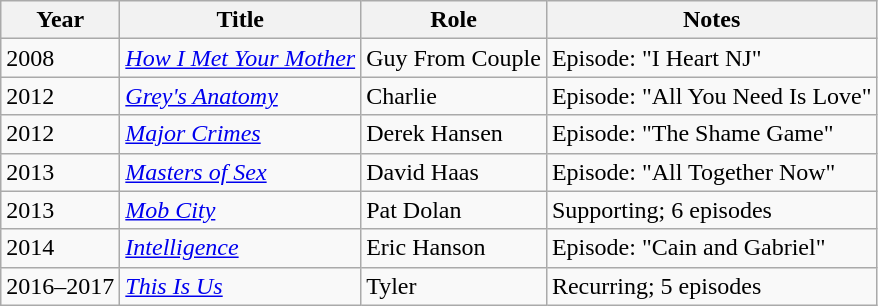<table class="wikitable sortable">
<tr>
<th>Year</th>
<th>Title</th>
<th>Role</th>
<th class="unsortable">Notes</th>
</tr>
<tr>
<td>2008</td>
<td><em><a href='#'>How I Met Your Mother</a></em></td>
<td>Guy From Couple</td>
<td>Episode: "I Heart NJ"</td>
</tr>
<tr>
<td>2012</td>
<td><em><a href='#'>Grey's Anatomy</a></em></td>
<td>Charlie</td>
<td>Episode: "All You Need Is Love"</td>
</tr>
<tr>
<td>2012</td>
<td><em><a href='#'>Major Crimes</a></em></td>
<td>Derek Hansen</td>
<td>Episode: "The Shame Game"</td>
</tr>
<tr>
<td>2013</td>
<td><em><a href='#'>Masters of Sex</a></em></td>
<td>David Haas</td>
<td>Episode: "All Together Now"</td>
</tr>
<tr>
<td>2013</td>
<td><em><a href='#'>Mob City</a></em></td>
<td>Pat Dolan</td>
<td>Supporting; 6 episodes</td>
</tr>
<tr>
<td>2014</td>
<td><em><a href='#'>Intelligence</a></em></td>
<td>Eric Hanson</td>
<td>Episode: "Cain and Gabriel"</td>
</tr>
<tr>
<td>2016–2017</td>
<td><em><a href='#'>This Is Us</a></em></td>
<td>Tyler</td>
<td>Recurring; 5 episodes</td>
</tr>
</table>
